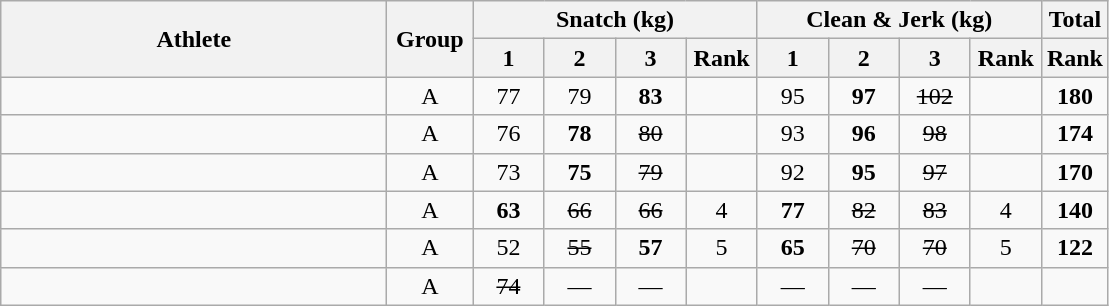<table class = "wikitable sortable" style="text-align:center;">
<tr>
<th rowspan=2 class="unsortable" width=250>Athlete</th>
<th rowspan=2 class="unsortable" width=50>Group</th>
<th colspan=4>Snatch (kg)</th>
<th colspan=4>Clean & Jerk (kg)</th>
<th>Total</th>
</tr>
<tr>
<th width=40 class="unsortable">1</th>
<th width=40 class="unsortable">2</th>
<th width=40 class="unsortable">3</th>
<th width=40>Rank</th>
<th width=40 class="unsortable">1</th>
<th width=40 class="unsortable">2</th>
<th width=40 class="unsortable">3</th>
<th width=40>Rank</th>
<th>Rank</th>
</tr>
<tr>
<td align=left></td>
<td>A</td>
<td>77</td>
<td>79</td>
<td><strong>83</strong></td>
<td></td>
<td>95</td>
<td><strong>97</strong></td>
<td><s>102</s></td>
<td></td>
<td><strong>180</strong></td>
</tr>
<tr>
<td align=left></td>
<td>A</td>
<td>76</td>
<td><strong>78</strong></td>
<td><s>80</s></td>
<td></td>
<td>93</td>
<td><strong>96</strong></td>
<td><s>98</s></td>
<td></td>
<td><strong>174</strong></td>
</tr>
<tr>
<td align=left></td>
<td>A</td>
<td>73</td>
<td><strong>75</strong></td>
<td><s>79</s></td>
<td></td>
<td>92</td>
<td><strong>95</strong></td>
<td><s>97</s></td>
<td></td>
<td><strong>170</strong></td>
</tr>
<tr>
<td align=left></td>
<td>A</td>
<td><strong>63</strong></td>
<td><s>66</s></td>
<td><s>66</s></td>
<td>4</td>
<td><strong>77</strong></td>
<td><s>82</s></td>
<td><s>83</s></td>
<td>4</td>
<td><strong>140</strong></td>
</tr>
<tr>
<td align=left></td>
<td>A</td>
<td>52</td>
<td><s>55</s></td>
<td><strong>57</strong></td>
<td>5</td>
<td><strong>65</strong></td>
<td><s>70</s></td>
<td><s>70</s></td>
<td>5</td>
<td><strong>122</strong></td>
</tr>
<tr>
<td align=left></td>
<td>A</td>
<td><s>74</s></td>
<td>—</td>
<td>—</td>
<td></td>
<td>—</td>
<td>—</td>
<td>—</td>
<td></td>
<td></td>
</tr>
</table>
